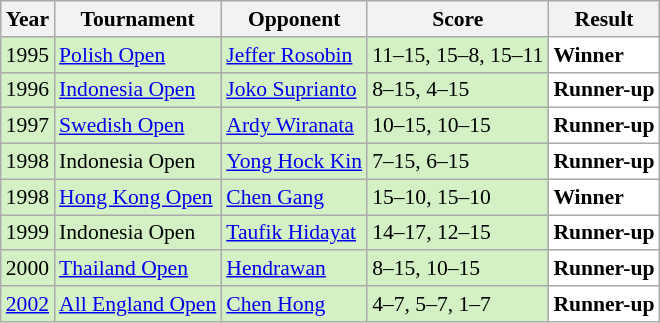<table class="sortable wikitable" style="font-size: 90%;">
<tr>
<th>Year</th>
<th>Tournament</th>
<th>Opponent</th>
<th>Score</th>
<th>Result</th>
</tr>
<tr style="background:#D4F1C5">
<td align="center">1995</td>
<td align="left"><a href='#'>Polish Open</a></td>
<td align="left"> <a href='#'>Jeffer Rosobin</a></td>
<td align="left">11–15, 15–8, 15–11</td>
<td style="text-align:left; background:white"> <strong>Winner</strong></td>
</tr>
<tr style="background:#D4F1C5">
<td align="center">1996</td>
<td align="left"><a href='#'>Indonesia Open</a></td>
<td align="left"> <a href='#'>Joko Suprianto</a></td>
<td align="left">8–15, 4–15</td>
<td style="text-align:left; background:white"> <strong>Runner-up</strong></td>
</tr>
<tr style="background:#D4F1C5">
<td align="center">1997</td>
<td align="left"><a href='#'>Swedish Open</a></td>
<td align="left"> <a href='#'>Ardy Wiranata</a></td>
<td align="left">10–15, 10–15</td>
<td style="text-align:left; background:white"> <strong>Runner-up</strong></td>
</tr>
<tr style="background:#D4F1C5">
<td align="center">1998</td>
<td align="left">Indonesia Open</td>
<td align="left"> <a href='#'>Yong Hock Kin</a></td>
<td align="left">7–15, 6–15</td>
<td style="text-align:left; background:white"> <strong>Runner-up</strong></td>
</tr>
<tr style="background:#D4F1C5">
<td align="center">1998</td>
<td align="left"><a href='#'>Hong Kong Open</a></td>
<td align="left"> <a href='#'>Chen Gang</a></td>
<td align="left">15–10, 15–10</td>
<td style="text-align:left; background:white"> <strong>Winner</strong></td>
</tr>
<tr style="background:#D4F1C5">
<td align="center">1999</td>
<td align="left">Indonesia Open</td>
<td align="left"> <a href='#'>Taufik Hidayat</a></td>
<td align="left">14–17, 12–15</td>
<td style="text-align:left; background:white"> <strong>Runner-up</strong></td>
</tr>
<tr style="background:#D4F1C5">
<td align="center">2000</td>
<td align="left"><a href='#'>Thailand Open</a></td>
<td align="left"> <a href='#'>Hendrawan</a></td>
<td align="left">8–15, 10–15</td>
<td style="text-align:left; background:white"> <strong>Runner-up</strong></td>
</tr>
<tr style="background:#D4F1C5">
<td align="center"><a href='#'>2002</a></td>
<td align="left"><a href='#'>All England Open</a></td>
<td align="left"> <a href='#'>Chen Hong</a></td>
<td align="left">4–7, 5–7, 1–7</td>
<td style="text-align:left; background:white"> <strong>Runner-up</strong></td>
</tr>
</table>
